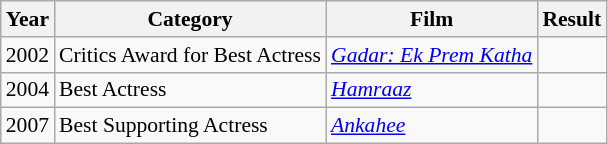<table class="wikitable" style="font-size: 90%;">
<tr>
<th>Year</th>
<th>Category</th>
<th>Film</th>
<th>Result</th>
</tr>
<tr>
<td>2002</td>
<td>Critics Award for Best Actress</td>
<td><em><a href='#'>Gadar: Ek Prem Katha</a></em></td>
<td></td>
</tr>
<tr>
<td>2004</td>
<td>Best Actress</td>
<td><em><a href='#'>Hamraaz</a></em></td>
<td></td>
</tr>
<tr>
<td>2007</td>
<td>Best Supporting Actress</td>
<td><em><a href='#'>Ankahee</a></em></td>
<td></td>
</tr>
</table>
